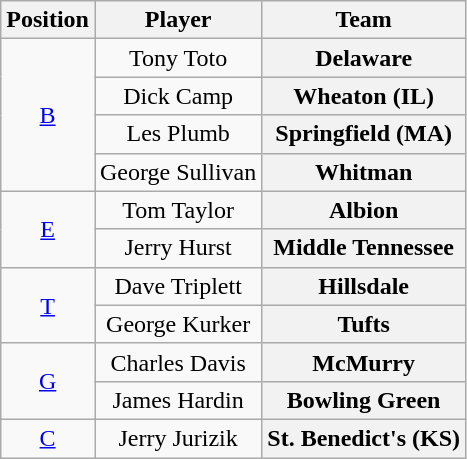<table class="wikitable">
<tr>
<th>Position</th>
<th>Player</th>
<th>Team</th>
</tr>
<tr style="text-align:center;">
<td rowspan="4"><a href='#'>B</a></td>
<td>Tony Toto</td>
<th Style = >Delaware</th>
</tr>
<tr style="text-align:center;">
<td>Dick Camp</td>
<th Style = >Wheaton (IL)</th>
</tr>
<tr style="text-align:center;">
<td>Les Plumb</td>
<th Style = >Springfield (MA)</th>
</tr>
<tr style="text-align:center;">
<td>George Sullivan</td>
<th Style = >Whitman</th>
</tr>
<tr style="text-align:center;">
<td rowspan="2"><a href='#'>E</a></td>
<td>Tom Taylor</td>
<th Style = >Albion</th>
</tr>
<tr style="text-align:center;">
<td>Jerry Hurst</td>
<th Style = >Middle Tennessee</th>
</tr>
<tr style="text-align:center;">
<td rowspan="2"><a href='#'>T</a></td>
<td>Dave Triplett</td>
<th Style = >Hillsdale</th>
</tr>
<tr style="text-align:center;">
<td>George Kurker</td>
<th Style = >Tufts</th>
</tr>
<tr style="text-align:center;">
<td rowspan="2"><a href='#'>G</a></td>
<td>Charles Davis</td>
<th Style = >McMurry</th>
</tr>
<tr style="text-align:center;">
<td>James Hardin</td>
<th Style = >Bowling Green</th>
</tr>
<tr style="text-align:center;">
<td><a href='#'>C</a></td>
<td>Jerry Jurizik</td>
<th Style = >St. Benedict's (KS)</th>
</tr>
</table>
